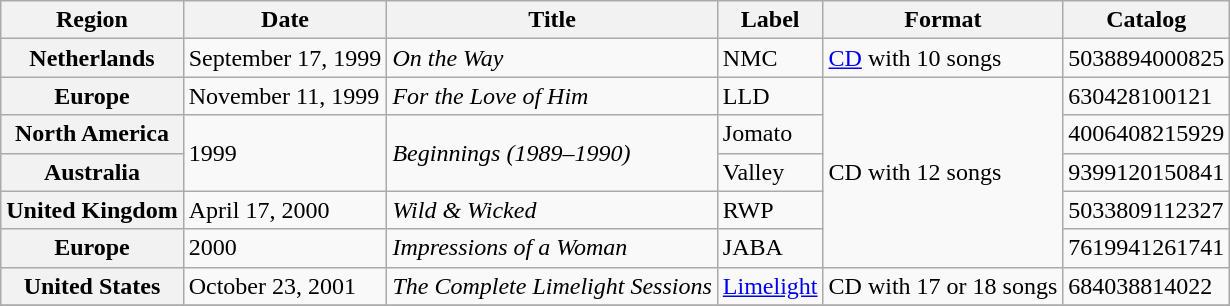<table class="wikitable plainrowheaders">
<tr>
<th>Region</th>
<th>Date</th>
<th>Title</th>
<th>Label</th>
<th>Format</th>
<th>Catalog</th>
</tr>
<tr>
<th scope="row">Netherlands</th>
<td>September 17, 1999</td>
<td><em>On the Way</em></td>
<td>NMC</td>
<td><a href='#'>CD</a> with 10 songs</td>
<td>5038894000825</td>
</tr>
<tr>
<th scope="row">Europe</th>
<td>November 11, 1999</td>
<td><em>For the Love of Him</em></td>
<td>LLD</td>
<td rowspan="5">CD with 12 songs</td>
<td>630428100121</td>
</tr>
<tr>
<th scope="row">North America</th>
<td rowspan="2">1999</td>
<td rowspan="2"><em>Beginnings (1989–1990)</em></td>
<td>Jomato</td>
<td>4006408215929</td>
</tr>
<tr>
<th scope="row">Australia</th>
<td>Valley</td>
<td>9399120150841</td>
</tr>
<tr>
<th scope="row">United Kingdom</th>
<td>April 17, 2000</td>
<td><em>Wild & Wicked</em></td>
<td>RWP</td>
<td>5033809112327</td>
</tr>
<tr>
<th scope="row">Europe</th>
<td>2000</td>
<td><em>Impressions of a Woman</em></td>
<td>JABA</td>
<td>7619941261741</td>
</tr>
<tr>
<th scope="row">United States</th>
<td>October 23, 2001</td>
<td><em>The Complete Limelight Sessions</em></td>
<td><a href='#'>Limelight</a></td>
<td>CD with 17 or 18 songs</td>
<td>684038814022</td>
</tr>
<tr>
</tr>
</table>
